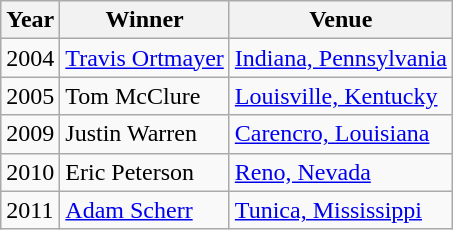<table class="wikitable sortable">
<tr>
<th>Year</th>
<th>Winner</th>
<th>Venue</th>
</tr>
<tr>
<td>2004</td>
<td> <a href='#'>Travis Ortmayer</a></td>
<td><a href='#'>Indiana, Pennsylvania</a></td>
</tr>
<tr>
<td>2005</td>
<td> Tom McClure</td>
<td><a href='#'>Louisville, Kentucky</a></td>
</tr>
<tr>
<td>2009</td>
<td> Justin Warren</td>
<td><a href='#'>Carencro, Louisiana</a></td>
</tr>
<tr>
<td>2010</td>
<td> Eric Peterson</td>
<td><a href='#'>Reno, Nevada</a></td>
</tr>
<tr>
<td>2011</td>
<td> <a href='#'>Adam Scherr</a></td>
<td><a href='#'>Tunica, Mississippi</a></td>
</tr>
</table>
